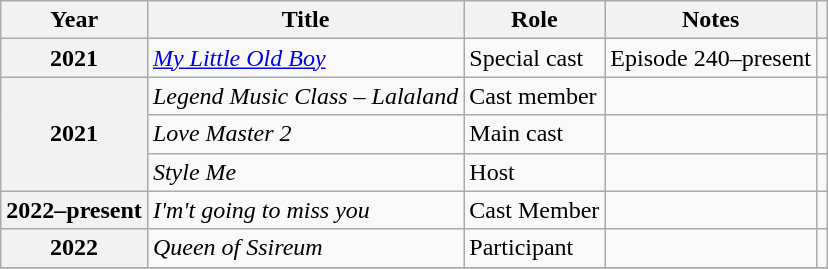<table class="wikitable plainrowheaders sortable">
<tr>
<th scope="col">Year</th>
<th scope="col">Title</th>
<th scope="col">Role</th>
<th scope="col">Notes</th>
<th scope="col" class="unsortable"></th>
</tr>
<tr>
<th scope="row">2021</th>
<td><em><a href='#'>My Little Old Boy</a></em></td>
<td>Special cast</td>
<td>Episode 240–present</td>
<td style="text-align:center"></td>
</tr>
<tr>
<th scope="row" rowspan="3">2021</th>
<td><em> Legend Music Class – Lalaland </em></td>
<td>Cast member</td>
<td></td>
<td style="text-align:center"></td>
</tr>
<tr>
<td><em>Love Master 2</em></td>
<td>Main cast</td>
<td></td>
<td style="text-align:center"></td>
</tr>
<tr>
<td><em>Style Me</em></td>
<td>Host</td>
<td></td>
<td style="text-align:center"></td>
</tr>
<tr>
<th scope="row">2022–present</th>
<td><em>I'm't going to miss you</em></td>
<td>Cast Member</td>
<td></td>
<td style="text-align:center"></td>
</tr>
<tr>
<th scope="row">2022</th>
<td><em>Queen of Ssireum</em></td>
<td>Participant</td>
<td></td>
<td style="text-align:center"></td>
</tr>
<tr>
</tr>
</table>
